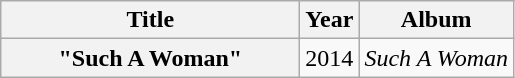<table class="wikitable plainrowheaders" style="text-align:center">
<tr>
<th scope="col" style="width:12em">Title</th>
<th scope="col">Year</th>
<th scope="col">Album</th>
</tr>
<tr>
<th scope="row">"Such A Woman" </th>
<td>2014</td>
<td><em>Such A Woman</em> </td>
</tr>
</table>
